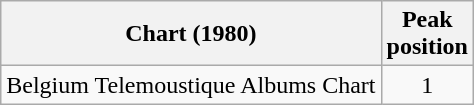<table class="wikitable sortable">
<tr>
<th>Chart (1980)</th>
<th>Peak<br>position</th>
</tr>
<tr>
<td align="left">Belgium Telemoustique Albums Chart</td>
<td style="text-align:center;">1</td>
</tr>
</table>
